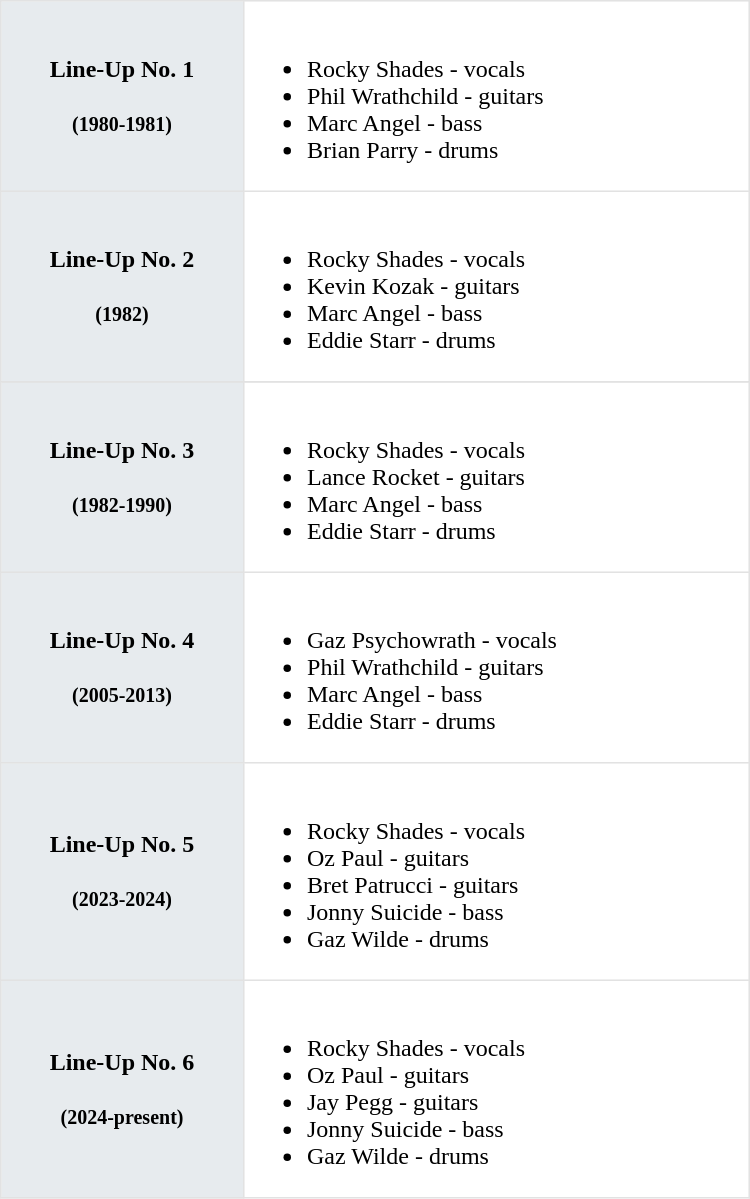<table class="toccolours"  border=1 cellpadding=2 cellspacing=0 style="width: 500px; margin: 0 0 1em 1em; border-collapse: collapse; border: 1px solid #E2E2E2;">
<tr>
<th style="background:#e7ebee;">Line-Up No. 1<br><br><small>(1980-1981)</small></th>
<td><br><ul><li>Rocky Shades - vocals</li><li>Phil Wrathchild - guitars</li><li>Marc Angel - bass</li><li>Brian Parry - drums</li></ul></td>
</tr>
<tr>
<th style="background:#e7ebee;">Line-Up No. 2<br><br><small>(1982)</small></th>
<td><br><ul><li>Rocky Shades - vocals</li><li>Kevin Kozak - guitars</li><li>Marc Angel - bass</li><li>Eddie Starr - drums</li></ul></td>
</tr>
<tr>
</tr>
<tr>
<th style="background:#e7ebee;">Line-Up No. 3<br><br><small>(1982-1990)</small></th>
<td><br><ul><li>Rocky Shades - vocals</li><li>Lance Rocket - guitars</li><li>Marc Angel - bass</li><li>Eddie Starr - drums</li></ul></td>
</tr>
<tr>
<th style="background:#e7ebee;">Line-Up No. 4<br><br><small>(2005-2013)</small></th>
<td><br><ul><li>Gaz Psychowrath - vocals</li><li>Phil Wrathchild - guitars</li><li>Marc Angel - bass</li><li>Eddie Starr - drums</li></ul></td>
</tr>
<tr>
<th style="background:#e7ebee;">Line-Up No. 5<br><br><small>(2023-2024)</small></th>
<td><br><ul><li>Rocky Shades - vocals</li><li>Oz Paul - guitars</li><li>Bret Patrucci - guitars</li><li>Jonny Suicide - bass</li><li>Gaz Wilde - drums</li></ul></td>
</tr>
<tr>
<th style="background:#e7ebee;">Line-Up No. 6<br><br><small>(2024-present)</small></th>
<td><br><ul><li>Rocky Shades - vocals</li><li>Oz Paul - guitars</li><li>Jay Pegg - guitars</li><li>Jonny Suicide - bass</li><li>Gaz Wilde - drums</li></ul></td>
</tr>
</table>
